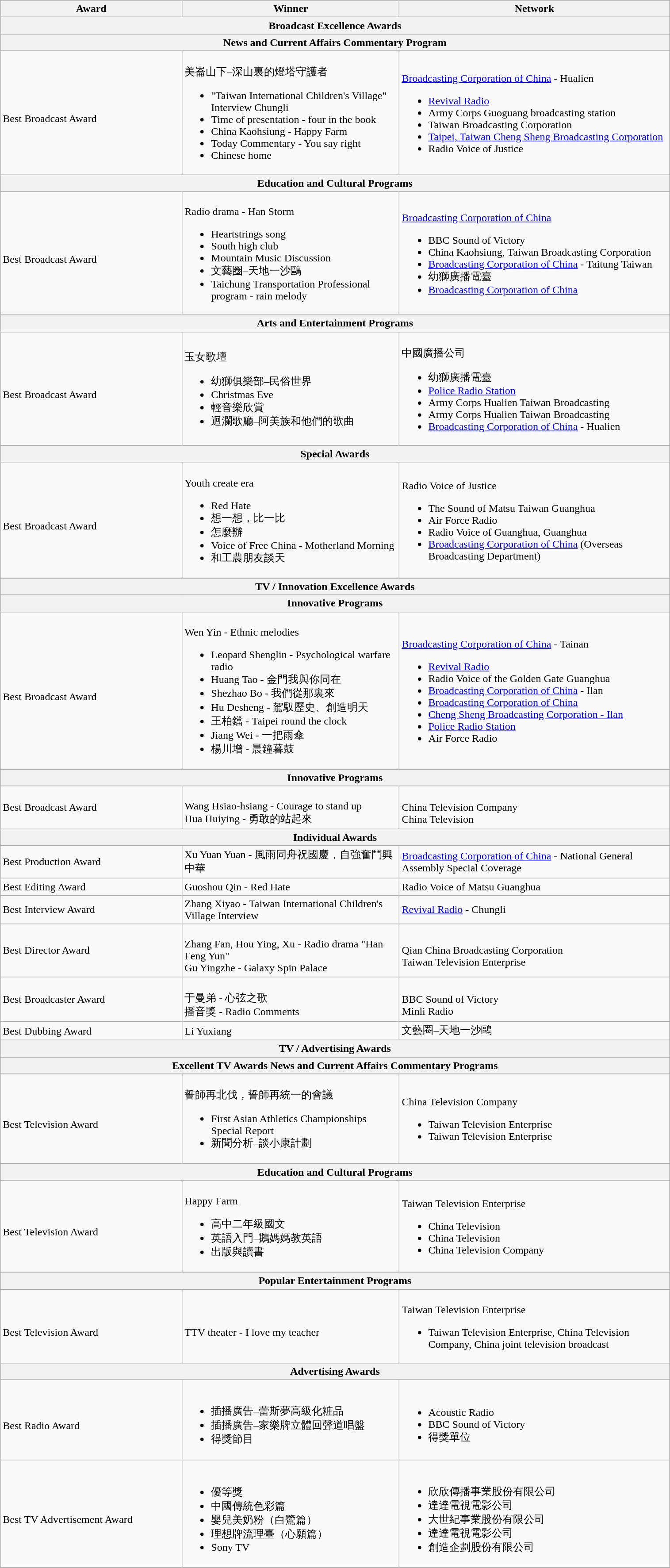<table class="wikitable">
<tr>
<th style="width:200pt;">Award</th>
<th style="width:240pt;">Winner</th>
<th style="width:300pt;">Network</th>
</tr>
<tr>
<th colspan=3 style="text-align:center" style="background:#99CCFF;">Broadcast Excellence Awards</th>
</tr>
<tr>
<th colspan=3 style="text-align:center" style="background: LightSteelBlue;">News and Current Affairs Commentary Program</th>
</tr>
<tr>
<td><br>Best Broadcast Award</td>
<td><br>美崙山下–深山裏的燈塔守護者<ul><li>"Taiwan International Children's Village" Interview Chungli</li><li>Time of presentation - four in the book</li><li>China Kaohsiung - Happy Farm</li><li>Today Commentary - You say right</li><li>Chinese home</li></ul></td>
<td><br><a href='#'>Broadcasting Corporation of China</a> - Hualien<ul><li><a href='#'>Revival Radio</a></li><li>Army Corps Guoguang broadcasting station</li><li>Taiwan Broadcasting Corporation</li><li><a href='#'>Taipei, Taiwan Cheng Sheng Broadcasting Corporation</a></li><li>Radio Voice of Justice</li></ul></td>
</tr>
<tr>
<th colspan=3 style="text-align:center" style="background: LightSteelBlue;">Education and Cultural Programs</th>
</tr>
<tr>
<td><br>Best Broadcast Award</td>
<td><br>Radio drama - Han Storm<ul><li>Heartstrings song</li><li>South high club</li><li>Mountain Music Discussion</li><li>文藝圈–天地一沙鷗</li><li>Taichung Transportation Professional program - rain melody</li></ul></td>
<td><br><a href='#'>Broadcasting Corporation of China</a><ul><li>BBC Sound of Victory</li><li>China Kaohsiung, Taiwan Broadcasting Corporation</li><li><a href='#'>Broadcasting Corporation of China</a> - Taitung Taiwan</li><li>幼獅廣播電臺</li><li><a href='#'>Broadcasting Corporation of China</a></li></ul></td>
</tr>
<tr>
<th colspan=3 style="text-align:center" style="background: LightSteelBlue;">Arts and Entertainment Programs</th>
</tr>
<tr>
<td><br>Best Broadcast Award</td>
<td><br>玉女歌壇<ul><li>幼獅俱樂部–民俗世界</li><li>Christmas Eve</li><li>輕音樂欣賞</li><li>迴瀾歌廳–阿美族和他們的歌曲</li></ul></td>
<td><br>中國廣播公司<ul><li>幼獅廣播電臺</li><li><a href='#'>Police Radio Station</a></li><li>Army Corps Hualien Taiwan Broadcasting</li><li>Army Corps Hualien Taiwan Broadcasting</li><li><a href='#'>Broadcasting Corporation of China</a> - Hualien</li></ul></td>
</tr>
<tr>
<th colspan=3 style="text-align:center" style="background: LightSteelBlue;">Special Awards</th>
</tr>
<tr>
<td><br>Best Broadcast Award</td>
<td><br>Youth create era<ul><li>Red Hate</li><li>想一想，比一比</li><li>怎麼辦</li><li>Voice of Free China - Motherland Morning</li><li>和工農朋友談天</li></ul></td>
<td><br>Radio Voice of Justice<ul><li>The Sound of Matsu Taiwan Guanghua</li><li>Air Force Radio</li><li>Radio Voice of Guanghua, Guanghua</li><li><a href='#'>Broadcasting Corporation of China</a> (Overseas Broadcasting Department)</li></ul></td>
</tr>
<tr>
<th colspan=3 style="text-align:center" style="background:#99CCFF;">TV / Innovation Excellence Awards</th>
</tr>
<tr>
<th colspan=3 style="text-align:center" style="background: LightSteelBlue;">Innovative Programs</th>
</tr>
<tr>
<td><br>Best Broadcast Award</td>
<td><br>Wen Yin - Ethnic melodies<ul><li>Leopard Shenglin - Psychological warfare radio</li><li>Huang Tao - 金門我與你同在</li><li>Shezhao Bo - 我們從那裏來</li><li>Hu Desheng - 駕馭歷史、創造明天</li><li>王柏鐺 - Taipei round the clock</li><li>Jiang Wei - 一把雨傘</li><li>楊川增 - 晨鐘暮鼓</li></ul></td>
<td><br><a href='#'>Broadcasting Corporation of China</a> - Tainan<ul><li><a href='#'>Revival Radio</a></li><li>Radio Voice of the Golden Gate Guanghua</li><li><a href='#'>Broadcasting Corporation of China</a> - Ilan</li><li><a href='#'>Broadcasting Corporation of China</a></li><li><a href='#'>Cheng Sheng Broadcasting Corporation - Ilan</a></li><li><a href='#'>Police Radio Station</a></li><li>Air Force Radio</li></ul></td>
</tr>
<tr>
<th colspan=3 style="text-align:center" style="background: LightSteelBlue;">Innovative Programs</th>
</tr>
<tr>
<td>Best Broadcast Award</td>
<td><br>Wang Hsiao-hsiang - Courage to stand up
<br>Hua Huiying - 勇敢的站起來</td>
<td><br>China Television Company
<br>China Television</td>
</tr>
<tr>
<th colspan=3 style="text-align:center" style="background:#99CCFF;">Individual Awards</th>
</tr>
<tr>
<td>Best Production Award</td>
<td>Xu Yuan Yuan - 風雨同舟祝國慶，自強奮鬥興中華</td>
<td><a href='#'>Broadcasting Corporation of China</a> - National General Assembly Special Coverage</td>
</tr>
<tr>
<td>Best Editing Award</td>
<td>Guoshou Qin - Red Hate</td>
<td>Radio Voice of Matsu Guanghua</td>
</tr>
<tr>
<td>Best Interview Award</td>
<td>Zhang Xiyao - Taiwan International Children's Village Interview</td>
<td><a href='#'>Revival Radio</a> - Chungli</td>
</tr>
<tr>
<td>Best Director Award</td>
<td><br>Zhang Fan, Hou Ying, Xu - Radio drama "Han Feng Yun"
<br>Gu Yingzhe - Galaxy Spin Palace</td>
<td><br>Qian China Broadcasting Corporation
<br>Taiwan Television Enterprise</td>
</tr>
<tr>
<td>Best Broadcaster Award</td>
<td><br>于曼弟 - 心弦之歌
<br>播音獎 - Radio Comments</td>
<td><br>BBC Sound of Victory
<br>Minli Radio</td>
</tr>
<tr>
<td>Best Dubbing Award</td>
<td>Li Yuxiang</td>
<td>文藝圈–天地一沙鷗</td>
</tr>
<tr>
<th colspan=3 style="text-align:center" style="background:#99CCFF;">TV / Advertising Awards</th>
</tr>
<tr>
<th colspan=3 style="text-align:center" style="background: LightSteelBlue;">Excellent TV Awards News and Current Affairs Commentary Programs</th>
</tr>
<tr>
<td><br>Best Television Award</td>
<td><br>誓師再北伐，誓師再統一的會議<ul><li>First Asian Athletics Championships Special Report</li><li>新聞分析–談小康計劃</li></ul></td>
<td><br>China Television Company<ul><li>Taiwan Television Enterprise</li><li>Taiwan Television Enterprise</li></ul></td>
</tr>
<tr>
<th colspan=3 style="text-align:center" style="background: LightSteelBlue;">Education and Cultural Programs</th>
</tr>
<tr>
<td><br>Best Television Award</td>
<td><br>Happy Farm<ul><li>高中二年級國文</li><li>英語入門–鵝媽媽教英語</li><li>出版與讀書</li></ul></td>
<td><br>Taiwan Television Enterprise<ul><li>China Television</li><li>China Television</li><li>China Television Company</li></ul></td>
</tr>
<tr>
<th colspan=3 style="text-align:center" style="background: LightSteelBlue;">Popular Entertainment Programs</th>
</tr>
<tr>
<td><br>Best Television Award</td>
<td><br>TTV theater - I love my teacher</td>
<td><br>Taiwan Television Enterprise<ul><li>Taiwan Television Enterprise, China Television Company, China joint television broadcast</li></ul></td>
</tr>
<tr>
<th colspan=3 style="text-align:center" style="background: LightSteelBlue;">Advertising Awards</th>
</tr>
<tr>
<td><br>Best Radio Award</td>
<td><br><ul><li>插播廣告–蕾斯夢高級化粧品</li><li>插播廣告–家樂牌立體回聲道唱盤</li><li>得獎節目</li></ul></td>
<td><br><ul><li>Acoustic Radio</li><li>BBC Sound of Victory</li><li>得獎單位</li></ul></td>
</tr>
<tr>
<td><br>Best TV Advertisement Award</td>
<td><br><ul><li>優等獎</li><li>中國傳統色彩篇</li><li>嬰兒美奶粉（白鷺篇）</li><li>理想牌流理臺（心願篇）</li><li>Sony TV</li></ul></td>
<td><br><ul><li>欣欣傳播事業股份有限公司</li><li>達達電視電影公司</li><li>大世紀事業股份有限公司</li><li>達達電視電影公司</li><li>創造企劃股份有限公司</li></ul></td>
</tr>
</table>
